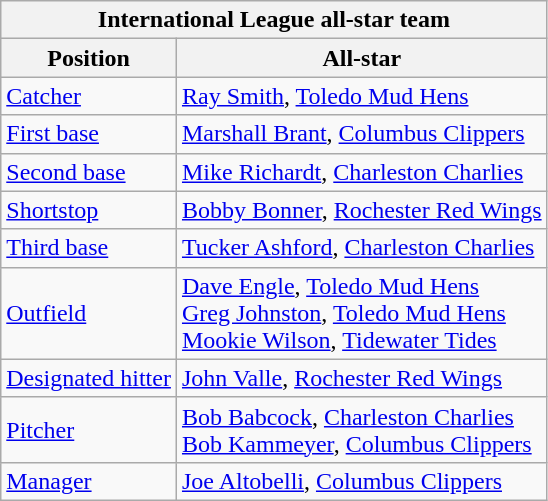<table class="wikitable">
<tr>
<th colspan="2">International League all-star team</th>
</tr>
<tr>
<th>Position</th>
<th>All-star</th>
</tr>
<tr>
<td><a href='#'>Catcher</a></td>
<td><a href='#'>Ray Smith</a>, <a href='#'>Toledo Mud Hens</a></td>
</tr>
<tr>
<td><a href='#'>First base</a></td>
<td><a href='#'>Marshall Brant</a>, <a href='#'>Columbus Clippers</a></td>
</tr>
<tr>
<td><a href='#'>Second base</a></td>
<td><a href='#'>Mike Richardt</a>, <a href='#'>Charleston Charlies</a></td>
</tr>
<tr>
<td><a href='#'>Shortstop</a></td>
<td><a href='#'>Bobby Bonner</a>, <a href='#'>Rochester Red Wings</a></td>
</tr>
<tr>
<td><a href='#'>Third base</a></td>
<td><a href='#'>Tucker Ashford</a>, <a href='#'>Charleston Charlies</a></td>
</tr>
<tr>
<td><a href='#'>Outfield</a></td>
<td><a href='#'>Dave Engle</a>, <a href='#'>Toledo Mud Hens</a> <br> <a href='#'>Greg Johnston</a>, <a href='#'>Toledo Mud Hens</a> <br> <a href='#'>Mookie Wilson</a>, <a href='#'>Tidewater Tides</a></td>
</tr>
<tr>
<td><a href='#'>Designated hitter</a></td>
<td><a href='#'>John Valle</a>, <a href='#'>Rochester Red Wings</a></td>
</tr>
<tr>
<td><a href='#'>Pitcher</a></td>
<td><a href='#'>Bob Babcock</a>, <a href='#'>Charleston Charlies</a> <br> <a href='#'>Bob Kammeyer</a>, <a href='#'>Columbus Clippers</a></td>
</tr>
<tr>
<td><a href='#'>Manager</a></td>
<td><a href='#'>Joe Altobelli</a>, <a href='#'>Columbus Clippers</a></td>
</tr>
</table>
